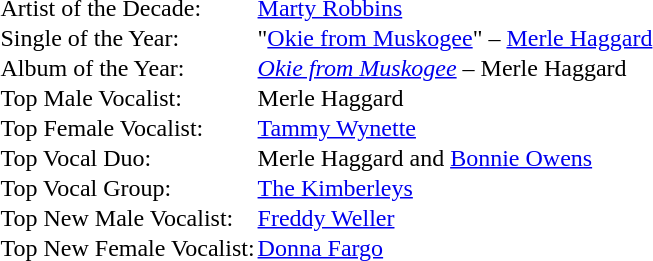<table cellspacing="0" border="0" cellpadding="1">
<tr>
<td>Artist of the Decade:</td>
<td><a href='#'>Marty Robbins</a></td>
</tr>
<tr>
<td>Single of the Year:</td>
<td>"<a href='#'>Okie from Muskogee</a>" – <a href='#'>Merle Haggard</a></td>
</tr>
<tr>
<td>Album of the Year:</td>
<td><em><a href='#'>Okie from Muskogee</a></em> – Merle Haggard</td>
</tr>
<tr>
<td>Top Male Vocalist:</td>
<td>Merle Haggard</td>
</tr>
<tr>
<td>Top Female Vocalist:</td>
<td><a href='#'>Tammy Wynette</a></td>
</tr>
<tr>
<td>Top Vocal Duo:</td>
<td>Merle Haggard and <a href='#'>Bonnie Owens</a></td>
</tr>
<tr>
<td>Top Vocal Group:</td>
<td><a href='#'>The Kimberleys</a></td>
</tr>
<tr>
<td>Top New Male Vocalist:</td>
<td><a href='#'>Freddy Weller</a></td>
</tr>
<tr>
<td>Top New Female Vocalist:</td>
<td><a href='#'>Donna Fargo</a></td>
</tr>
</table>
